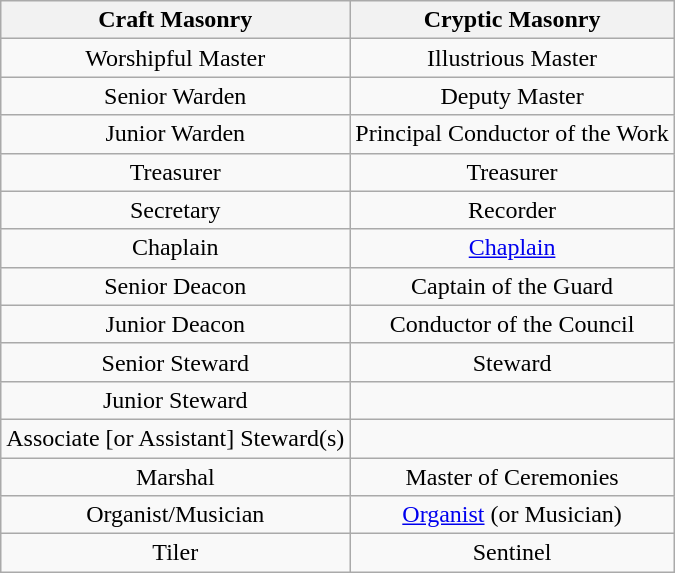<table class="wikitable" style="text-align:center" border=1>
<tr>
<th>Craft Masonry</th>
<th>Cryptic Masonry</th>
</tr>
<tr>
<td>Worshipful Master</td>
<td>Illustrious Master</td>
</tr>
<tr>
<td>Senior Warden</td>
<td>Deputy Master</td>
</tr>
<tr>
<td>Junior Warden</td>
<td>Principal Conductor of the Work</td>
</tr>
<tr>
<td>Treasurer</td>
<td>Treasurer</td>
</tr>
<tr>
<td>Secretary</td>
<td>Recorder</td>
</tr>
<tr>
<td>Chaplain</td>
<td><a href='#'>Chaplain</a></td>
</tr>
<tr>
<td>Senior Deacon</td>
<td>Captain of the Guard</td>
</tr>
<tr>
<td>Junior Deacon</td>
<td>Conductor of the Council</td>
</tr>
<tr>
<td>Senior Steward</td>
<td>Steward</td>
</tr>
<tr>
<td>Junior Steward</td>
<td></td>
</tr>
<tr>
<td>Associate [or Assistant] Steward(s)</td>
<td></td>
</tr>
<tr>
<td>Marshal</td>
<td>Master of Ceremonies</td>
</tr>
<tr>
<td>Organist/Musician</td>
<td><a href='#'>Organist</a> (or Musician)</td>
</tr>
<tr>
<td>Tiler</td>
<td>Sentinel</td>
</tr>
</table>
